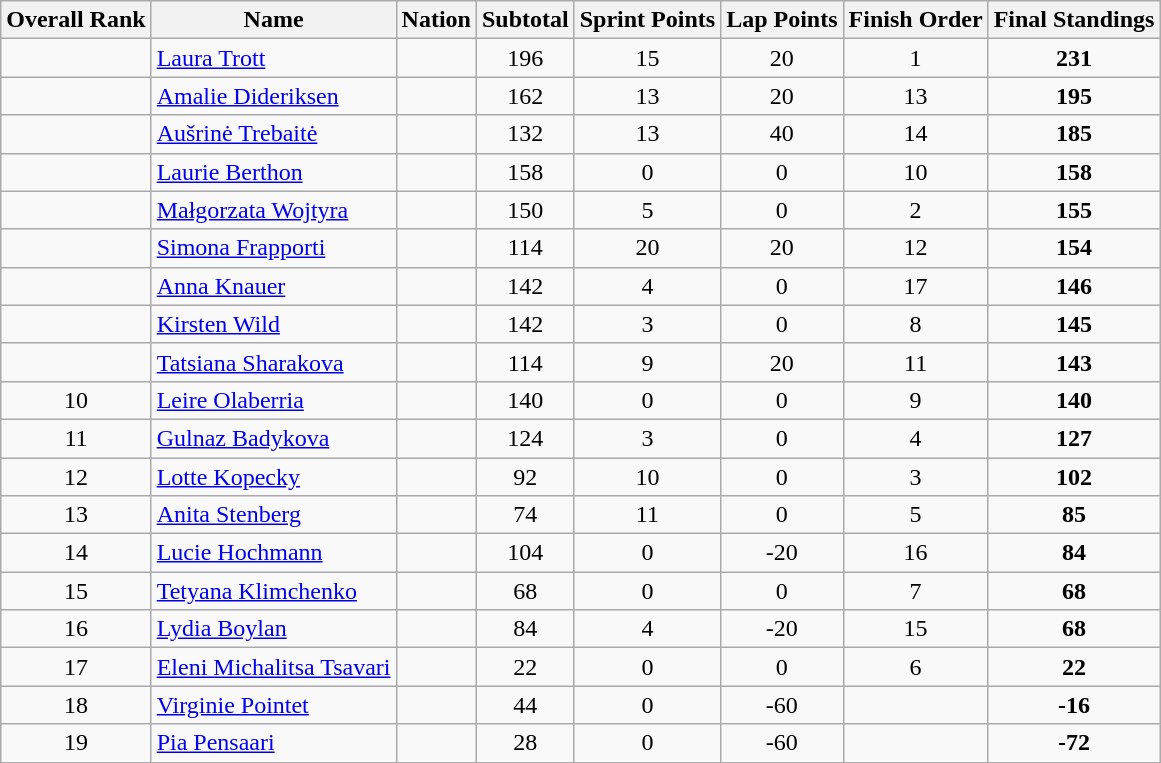<table class="wikitable sortable" style="text-align:center">
<tr>
<th>Overall Rank</th>
<th>Name</th>
<th>Nation</th>
<th>Subtotal</th>
<th>Sprint Points</th>
<th>Lap Points</th>
<th>Finish Order</th>
<th>Final Standings</th>
</tr>
<tr>
<td></td>
<td align=left><a href='#'>Laura Trott</a></td>
<td align=left></td>
<td>196</td>
<td>15</td>
<td>20</td>
<td>1</td>
<td><strong>231</strong></td>
</tr>
<tr>
<td></td>
<td align=left><a href='#'>Amalie Dideriksen</a></td>
<td align=left></td>
<td>162</td>
<td>13</td>
<td>20</td>
<td>13</td>
<td><strong>195</strong></td>
</tr>
<tr>
<td></td>
<td align=left><a href='#'>Aušrinė Trebaitė</a></td>
<td align=left></td>
<td>132</td>
<td>13</td>
<td>40</td>
<td>14</td>
<td><strong>185</strong></td>
</tr>
<tr>
<td></td>
<td align=left><a href='#'>Laurie Berthon</a></td>
<td align=left></td>
<td>158</td>
<td>0</td>
<td>0</td>
<td>10</td>
<td><strong>158</strong></td>
</tr>
<tr>
<td></td>
<td align=left><a href='#'>Małgorzata Wojtyra</a></td>
<td align=left></td>
<td>150</td>
<td>5</td>
<td>0</td>
<td>2</td>
<td><strong>155</strong></td>
</tr>
<tr>
<td></td>
<td align=left><a href='#'>Simona Frapporti</a></td>
<td align=left></td>
<td>114</td>
<td>20</td>
<td>20</td>
<td>12</td>
<td><strong>154</strong></td>
</tr>
<tr>
<td></td>
<td align=left><a href='#'>Anna Knauer</a></td>
<td align=left></td>
<td>142</td>
<td>4</td>
<td>0</td>
<td>17</td>
<td><strong>146</strong></td>
</tr>
<tr>
<td></td>
<td align=left><a href='#'>Kirsten Wild</a></td>
<td align=left></td>
<td>142</td>
<td>3</td>
<td>0</td>
<td>8</td>
<td><strong>145</strong></td>
</tr>
<tr>
<td></td>
<td align=left><a href='#'>Tatsiana Sharakova</a></td>
<td align=left></td>
<td>114</td>
<td>9</td>
<td>20</td>
<td>11</td>
<td><strong>143</strong></td>
</tr>
<tr>
<td>10</td>
<td align=left><a href='#'>Leire Olaberria</a></td>
<td align=left></td>
<td>140</td>
<td>0</td>
<td>0</td>
<td>9</td>
<td><strong>140</strong></td>
</tr>
<tr>
<td>11</td>
<td align=left><a href='#'>Gulnaz Badykova</a></td>
<td align=left></td>
<td>124</td>
<td>3</td>
<td>0</td>
<td>4</td>
<td><strong>127</strong></td>
</tr>
<tr>
<td>12</td>
<td align=left><a href='#'>Lotte Kopecky</a></td>
<td align=left></td>
<td>92</td>
<td>10</td>
<td>0</td>
<td>3</td>
<td><strong>102</strong></td>
</tr>
<tr>
<td>13</td>
<td align=left><a href='#'>Anita Stenberg</a></td>
<td align=left></td>
<td>74</td>
<td>11</td>
<td>0</td>
<td>5</td>
<td><strong>85</strong></td>
</tr>
<tr>
<td>14</td>
<td align=left><a href='#'>Lucie Hochmann</a></td>
<td align=left></td>
<td>104</td>
<td>0</td>
<td>-20</td>
<td>16</td>
<td><strong>84</strong></td>
</tr>
<tr>
<td>15</td>
<td align=left><a href='#'>Tetyana Klimchenko</a></td>
<td align=left></td>
<td>68</td>
<td>0</td>
<td>0</td>
<td>7</td>
<td><strong>68</strong></td>
</tr>
<tr>
<td>16</td>
<td align=left><a href='#'>Lydia Boylan</a></td>
<td align=left></td>
<td>84</td>
<td>4</td>
<td>-20</td>
<td>15</td>
<td><strong>68</strong></td>
</tr>
<tr>
<td>17</td>
<td align=left><a href='#'>Eleni Michalitsa Tsavari</a></td>
<td align=left></td>
<td>22</td>
<td>0</td>
<td>0</td>
<td>6</td>
<td><strong>22</strong></td>
</tr>
<tr>
<td>18</td>
<td align=left><a href='#'>Virginie Pointet</a></td>
<td align=left></td>
<td>44</td>
<td>0</td>
<td>-60</td>
<td></td>
<td><strong>-16</strong></td>
</tr>
<tr>
<td>19</td>
<td align=left><a href='#'>Pia Pensaari</a></td>
<td align=left></td>
<td>28</td>
<td>0</td>
<td>-60</td>
<td></td>
<td><strong>-72</strong></td>
</tr>
</table>
